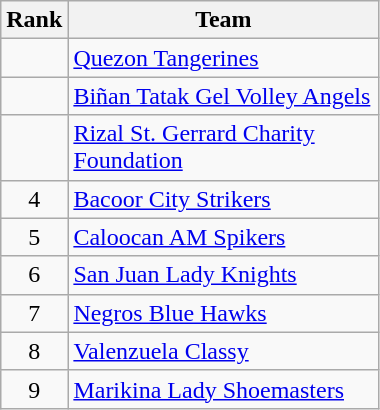<table class="wikitable" style="text-align: center">
<tr>
<th width=>Rank</th>
<th width=200>Team</th>
</tr>
<tr>
<td></td>
<td style="text-align:left"><a href='#'>Quezon Tangerines</a></td>
</tr>
<tr>
<td></td>
<td style="text-align:left"><a href='#'>Biñan Tatak Gel Volley Angels</a></td>
</tr>
<tr>
<td></td>
<td style="text-align:left"><a href='#'>Rizal St. Gerrard Charity Foundation</a></td>
</tr>
<tr>
<td>4</td>
<td style="text-align:left"><a href='#'>Bacoor City Strikers</a></td>
</tr>
<tr>
<td>5</td>
<td style="text-align:left"><a href='#'>Caloocan AM Spikers</a></td>
</tr>
<tr>
<td>6</td>
<td style="text-align:left"><a href='#'>San Juan Lady Knights</a></td>
</tr>
<tr>
<td>7</td>
<td style="text-align:left"><a href='#'>Negros Blue Hawks</a></td>
</tr>
<tr>
<td>8</td>
<td style="text-align:left"><a href='#'>Valenzuela Classy</a></td>
</tr>
<tr>
<td>9</td>
<td style="text-align:left"><a href='#'>Marikina Lady Shoemasters</a></td>
</tr>
</table>
